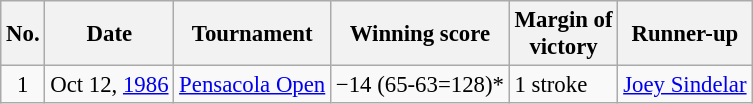<table class="wikitable" style="font-size:95%;">
<tr>
<th>No.</th>
<th>Date</th>
<th>Tournament</th>
<th>Winning score</th>
<th>Margin of<br>victory</th>
<th>Runner-up</th>
</tr>
<tr>
<td align=center>1</td>
<td align=right>Oct 12, <a href='#'>1986</a></td>
<td><a href='#'>Pensacola Open</a></td>
<td>−14 (65-63=128)*</td>
<td>1 stroke</td>
<td> <a href='#'>Joey Sindelar</a></td>
</tr>
</table>
